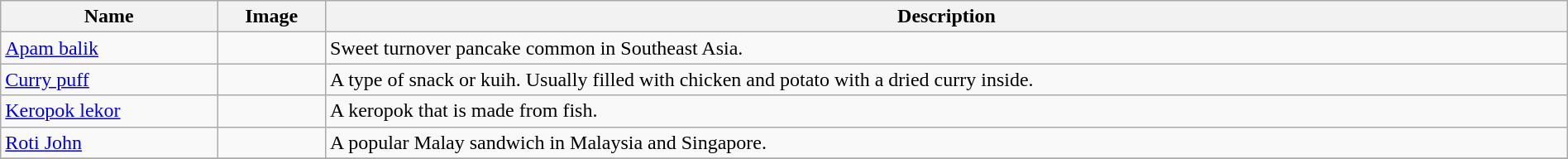<table class="wikitable sortable" width="100%">
<tr>
<th>Name</th>
<th class="unsortable">Image</th>
<th>Description</th>
</tr>
<tr>
<td><a href='#'>Apam balik</a></td>
<td></td>
<td>Sweet turnover pancake common in Southeast Asia.</td>
</tr>
<tr>
<td><a href='#'>Curry puff</a></td>
<td></td>
<td>A type of snack or kuih. Usually filled with chicken and potato with a dried curry inside.</td>
</tr>
<tr>
<td><a href='#'>Keropok lekor</a></td>
<td></td>
<td>A keropok that is made from fish.</td>
</tr>
<tr>
<td><a href='#'>Roti John</a></td>
<td></td>
<td>A popular Malay sandwich in Malaysia and Singapore.</td>
</tr>
<tr>
</tr>
</table>
